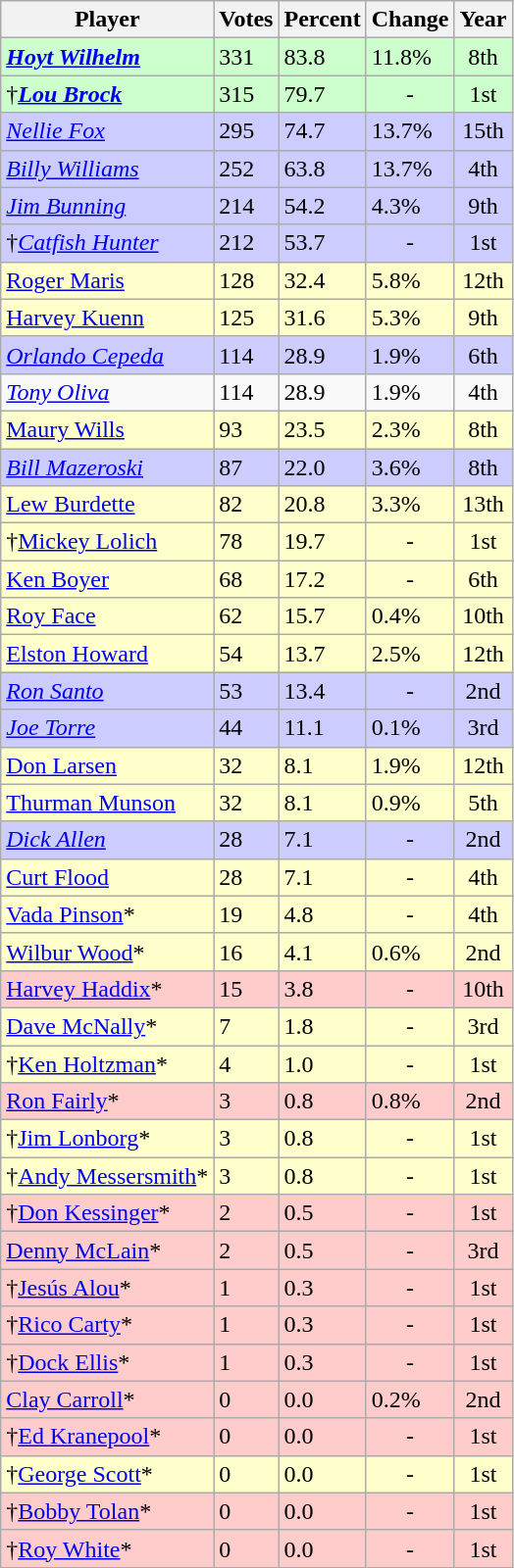<table class="wikitable sortable">
<tr>
<th>Player</th>
<th>Votes</th>
<th>Percent</th>
<th>Change</th>
<th>Year</th>
</tr>
<tr bgcolor="#ccffcc">
<td><strong><em><a href='#'>Hoyt Wilhelm</a></em></strong></td>
<td>331</td>
<td>83.8</td>
<td align="left"> 11.8%</td>
<td align="center">8th</td>
</tr>
<tr bgcolor="#ccffcc">
<td>†<strong><em><a href='#'>Lou Brock</a></em></strong></td>
<td>315</td>
<td>79.7</td>
<td align=center>-</td>
<td align="center">1st</td>
</tr>
<tr bgcolor="#ccccff">
<td><em><a href='#'>Nellie Fox</a></em></td>
<td>295</td>
<td>74.7</td>
<td align="left"> 13.7%</td>
<td align="center">15th</td>
</tr>
<tr bgcolor="#ccccff">
<td><em><a href='#'>Billy Williams</a></em></td>
<td>252</td>
<td>63.8</td>
<td align="left"> 13.7%</td>
<td align="center">4th</td>
</tr>
<tr bgcolor="#ccccff">
<td><em><a href='#'>Jim Bunning</a></em></td>
<td>214</td>
<td>54.2</td>
<td align="left"> 4.3%</td>
<td align="center">9th</td>
</tr>
<tr bgcolor="#ccccff">
<td>†<em><a href='#'>Catfish Hunter</a></em></td>
<td>212</td>
<td>53.7</td>
<td align=center>-</td>
<td align="center">1st</td>
</tr>
<tr bgcolor="#ffffcc">
<td><a href='#'>Roger Maris</a></td>
<td>128</td>
<td>32.4</td>
<td align="left"> 5.8%</td>
<td align="center">12th</td>
</tr>
<tr bgcolor="#ffffcc">
<td><a href='#'>Harvey Kuenn</a></td>
<td>125</td>
<td>31.6</td>
<td align="left"> 5.3%</td>
<td align="center">9th</td>
</tr>
<tr bgcolor="#ccccff">
<td><em><a href='#'>Orlando Cepeda</a></em></td>
<td>114</td>
<td>28.9</td>
<td align="left"> 1.9%</td>
<td align="center">6th</td>
</tr>
<tr -bgcolor="#ccccff">
<td><em><a href='#'>Tony Oliva</a></em></td>
<td>114</td>
<td>28.9</td>
<td align="left"> 1.9%</td>
<td align="center">4th</td>
</tr>
<tr bgcolor="#ffffcc">
<td><a href='#'>Maury Wills</a></td>
<td>93</td>
<td>23.5</td>
<td align="left"> 2.3%</td>
<td align="center">8th</td>
</tr>
<tr bgcolor="#ccccff">
<td><em><a href='#'>Bill Mazeroski</a></em></td>
<td>87</td>
<td>22.0</td>
<td align="left"> 3.6%</td>
<td align="center">8th</td>
</tr>
<tr bgcolor="#ffffcc">
<td><a href='#'>Lew Burdette</a></td>
<td>82</td>
<td>20.8</td>
<td align="left"> 3.3%</td>
<td align="center">13th</td>
</tr>
<tr bgcolor="#ffffcc">
<td>†<a href='#'>Mickey Lolich</a></td>
<td>78</td>
<td>19.7</td>
<td align=center>-</td>
<td align="center">1st</td>
</tr>
<tr bgcolor="#ffffcc">
<td><a href='#'>Ken Boyer</a></td>
<td>68</td>
<td>17.2</td>
<td align=center>-</td>
<td align="center">6th</td>
</tr>
<tr bgcolor="#ffffcc">
<td><a href='#'>Roy Face</a></td>
<td>62</td>
<td>15.7</td>
<td align="left"> 0.4%</td>
<td align="center">10th</td>
</tr>
<tr bgcolor="#ffffcc">
<td><a href='#'>Elston Howard</a></td>
<td>54</td>
<td>13.7</td>
<td align="left"> 2.5%</td>
<td align="center">12th</td>
</tr>
<tr bgcolor="#ccccff">
<td><em><a href='#'>Ron Santo</a></em></td>
<td>53</td>
<td>13.4</td>
<td align=center>-</td>
<td align="center">2nd</td>
</tr>
<tr bgcolor="#ccccff">
<td><em><a href='#'>Joe Torre</a></em></td>
<td>44</td>
<td>11.1</td>
<td align="left"> 0.1%</td>
<td align="center">3rd</td>
</tr>
<tr bgcolor="#ffffcc">
<td><a href='#'>Don Larsen</a></td>
<td>32</td>
<td>8.1</td>
<td align="left"> 1.9%</td>
<td align="center">12th</td>
</tr>
<tr bgcolor="#ffffcc">
<td><a href='#'>Thurman Munson</a></td>
<td>32</td>
<td>8.1</td>
<td align="left"> 0.9%</td>
<td align="center">5th</td>
</tr>
<tr bgcolor="#ccccff">
<td><em><a href='#'>Dick Allen</a></em></td>
<td>28</td>
<td>7.1</td>
<td align=center>-</td>
<td align="center">2nd</td>
</tr>
<tr bgcolor="#ffffcc">
<td><a href='#'>Curt Flood</a></td>
<td>28</td>
<td>7.1</td>
<td align=center>-</td>
<td align="center">4th</td>
</tr>
<tr bgcolor="#ffffcc">
<td><a href='#'>Vada Pinson</a>*</td>
<td>19</td>
<td>4.8</td>
<td align=center>-</td>
<td align="center">4th</td>
</tr>
<tr bgcolor="#ffffcc">
<td><a href='#'>Wilbur Wood</a>*</td>
<td>16</td>
<td>4.1</td>
<td align="left"> 0.6%</td>
<td align="center">2nd</td>
</tr>
<tr bgcolor="#ffcccc">
<td><a href='#'>Harvey Haddix</a>*</td>
<td>15</td>
<td>3.8</td>
<td align=center>-</td>
<td align="center">10th</td>
</tr>
<tr bgcolor="#ffffcc">
<td><a href='#'>Dave McNally</a>*</td>
<td>7</td>
<td>1.8</td>
<td align=center>-</td>
<td align="center">3rd</td>
</tr>
<tr bgcolor="#ffffcc">
<td>†<a href='#'>Ken Holtzman</a>*</td>
<td>4</td>
<td>1.0</td>
<td align=center>-</td>
<td align="center">1st</td>
</tr>
<tr bgcolor="#ffcccc">
<td><a href='#'>Ron Fairly</a>*</td>
<td>3</td>
<td>0.8</td>
<td align="left"> 0.8%</td>
<td align="center">2nd</td>
</tr>
<tr bgcolor="#ffffcc">
<td>†<a href='#'>Jim Lonborg</a>*</td>
<td>3</td>
<td>0.8</td>
<td align=center>-</td>
<td align="center">1st</td>
</tr>
<tr bgcolor="#ffffcc">
<td>†<a href='#'>Andy Messersmith</a>*</td>
<td>3</td>
<td>0.8</td>
<td align=center>-</td>
<td align="center">1st</td>
</tr>
<tr bgcolor="#ffcccc">
<td>†<a href='#'>Don Kessinger</a>*</td>
<td>2</td>
<td>0.5</td>
<td align=center>-</td>
<td align="center">1st</td>
</tr>
<tr bgcolor="#ffcccc">
<td><a href='#'>Denny McLain</a>*</td>
<td>2</td>
<td>0.5</td>
<td align=center>-</td>
<td align="center">3rd</td>
</tr>
<tr bgcolor="#ffcccc">
<td>†<a href='#'>Jesús Alou</a>*</td>
<td>1</td>
<td>0.3</td>
<td align=center>-</td>
<td align="center">1st</td>
</tr>
<tr bgcolor="#ffcccc">
<td>†<a href='#'>Rico Carty</a>*</td>
<td>1</td>
<td>0.3</td>
<td align=center>-</td>
<td align="center">1st</td>
</tr>
<tr bgcolor="#ffcccc">
<td>†<a href='#'>Dock Ellis</a>*</td>
<td>1</td>
<td>0.3</td>
<td align=center>-</td>
<td align="center">1st</td>
</tr>
<tr bgcolor="#ffcccc">
<td><a href='#'>Clay Carroll</a>*</td>
<td>0</td>
<td>0.0</td>
<td align="left"> 0.2%</td>
<td align="center">2nd</td>
</tr>
<tr bgcolor="#ffcccc">
<td>†<a href='#'>Ed Kranepool</a>*</td>
<td>0</td>
<td>0.0</td>
<td align=center>-</td>
<td align="center">1st</td>
</tr>
<tr bgcolor="#ffffcc">
<td>†<a href='#'>George Scott</a>*</td>
<td>0</td>
<td>0.0</td>
<td align=center>-</td>
<td align="center">1st</td>
</tr>
<tr bgcolor="#ffcccc">
<td>†<a href='#'>Bobby Tolan</a>*</td>
<td>0</td>
<td>0.0</td>
<td align=center>-</td>
<td align="center">1st</td>
</tr>
<tr bgcolor="#ffcccc">
<td>†<a href='#'>Roy White</a>*</td>
<td>0</td>
<td>0.0</td>
<td align=center>-</td>
<td align="center">1st</td>
</tr>
</table>
